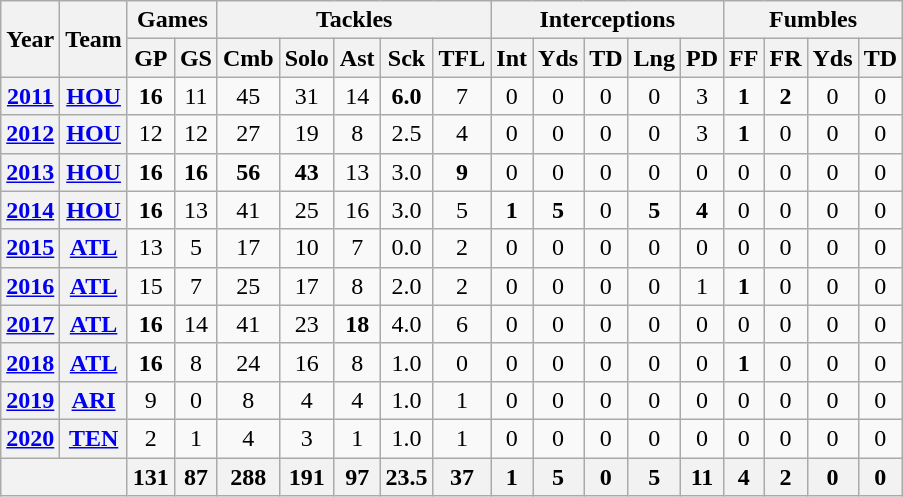<table class="wikitable" style="text-align:center">
<tr>
<th rowspan="2">Year</th>
<th rowspan="2">Team</th>
<th colspan="2">Games</th>
<th colspan="5">Tackles</th>
<th colspan="5">Interceptions</th>
<th colspan="4">Fumbles</th>
</tr>
<tr>
<th>GP</th>
<th>GS</th>
<th>Cmb</th>
<th>Solo</th>
<th>Ast</th>
<th>Sck</th>
<th>TFL</th>
<th>Int</th>
<th>Yds</th>
<th>TD</th>
<th>Lng</th>
<th>PD</th>
<th>FF</th>
<th>FR</th>
<th>Yds</th>
<th>TD</th>
</tr>
<tr>
<th><a href='#'>2011</a></th>
<th><a href='#'>HOU</a></th>
<td><strong>16</strong></td>
<td>11</td>
<td>45</td>
<td>31</td>
<td>14</td>
<td><strong>6.0</strong></td>
<td>7</td>
<td>0</td>
<td>0</td>
<td>0</td>
<td>0</td>
<td>3</td>
<td><strong>1</strong></td>
<td><strong>2</strong></td>
<td>0</td>
<td>0</td>
</tr>
<tr>
<th><a href='#'>2012</a></th>
<th><a href='#'>HOU</a></th>
<td>12</td>
<td>12</td>
<td>27</td>
<td>19</td>
<td>8</td>
<td>2.5</td>
<td>4</td>
<td>0</td>
<td>0</td>
<td>0</td>
<td>0</td>
<td>3</td>
<td><strong>1</strong></td>
<td>0</td>
<td>0</td>
<td>0</td>
</tr>
<tr>
<th><a href='#'>2013</a></th>
<th><a href='#'>HOU</a></th>
<td><strong>16</strong></td>
<td><strong>16</strong></td>
<td><strong>56</strong></td>
<td><strong>43</strong></td>
<td>13</td>
<td>3.0</td>
<td><strong>9</strong></td>
<td>0</td>
<td>0</td>
<td>0</td>
<td>0</td>
<td>0</td>
<td>0</td>
<td>0</td>
<td>0</td>
<td>0</td>
</tr>
<tr>
<th><a href='#'>2014</a></th>
<th><a href='#'>HOU</a></th>
<td><strong>16</strong></td>
<td>13</td>
<td>41</td>
<td>25</td>
<td>16</td>
<td>3.0</td>
<td>5</td>
<td><strong>1</strong></td>
<td><strong>5</strong></td>
<td>0</td>
<td><strong>5</strong></td>
<td><strong>4</strong></td>
<td>0</td>
<td>0</td>
<td>0</td>
<td>0</td>
</tr>
<tr>
<th><a href='#'>2015</a></th>
<th><a href='#'>ATL</a></th>
<td>13</td>
<td>5</td>
<td>17</td>
<td>10</td>
<td>7</td>
<td>0.0</td>
<td>2</td>
<td>0</td>
<td>0</td>
<td>0</td>
<td>0</td>
<td>0</td>
<td>0</td>
<td>0</td>
<td>0</td>
<td>0</td>
</tr>
<tr>
<th><a href='#'>2016</a></th>
<th><a href='#'>ATL</a></th>
<td>15</td>
<td>7</td>
<td>25</td>
<td>17</td>
<td>8</td>
<td>2.0</td>
<td>2</td>
<td>0</td>
<td>0</td>
<td>0</td>
<td>0</td>
<td>1</td>
<td><strong>1</strong></td>
<td>0</td>
<td>0</td>
<td>0</td>
</tr>
<tr>
<th><a href='#'>2017</a></th>
<th><a href='#'>ATL</a></th>
<td><strong>16</strong></td>
<td>14</td>
<td>41</td>
<td>23</td>
<td><strong>18</strong></td>
<td>4.0</td>
<td>6</td>
<td>0</td>
<td>0</td>
<td>0</td>
<td>0</td>
<td>0</td>
<td>0</td>
<td>0</td>
<td>0</td>
<td>0</td>
</tr>
<tr>
<th><a href='#'>2018</a></th>
<th><a href='#'>ATL</a></th>
<td><strong>16</strong></td>
<td>8</td>
<td>24</td>
<td>16</td>
<td>8</td>
<td>1.0</td>
<td>0</td>
<td>0</td>
<td>0</td>
<td>0</td>
<td>0</td>
<td>0</td>
<td><strong>1</strong></td>
<td>0</td>
<td>0</td>
<td>0</td>
</tr>
<tr>
<th><a href='#'>2019</a></th>
<th><a href='#'>ARI</a></th>
<td>9</td>
<td>0</td>
<td>8</td>
<td>4</td>
<td>4</td>
<td>1.0</td>
<td>1</td>
<td>0</td>
<td>0</td>
<td>0</td>
<td>0</td>
<td>0</td>
<td>0</td>
<td>0</td>
<td>0</td>
<td>0</td>
</tr>
<tr>
<th><a href='#'>2020</a></th>
<th><a href='#'>TEN</a></th>
<td>2</td>
<td>1</td>
<td>4</td>
<td>3</td>
<td>1</td>
<td>1.0</td>
<td>1</td>
<td>0</td>
<td>0</td>
<td>0</td>
<td>0</td>
<td>0</td>
<td>0</td>
<td>0</td>
<td>0</td>
<td>0</td>
</tr>
<tr>
<th colspan="2"></th>
<th>131</th>
<th>87</th>
<th>288</th>
<th>191</th>
<th>97</th>
<th>23.5</th>
<th>37</th>
<th>1</th>
<th>5</th>
<th>0</th>
<th>5</th>
<th>11</th>
<th>4</th>
<th>2</th>
<th>0</th>
<th>0</th>
</tr>
</table>
